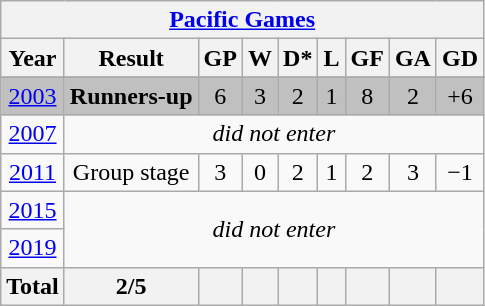<table class="wikitable" style="text-align: center;">
<tr>
<th colspan=9><a href='#'>Pacific Games</a></th>
</tr>
<tr>
<th>Year</th>
<th>Result</th>
<th>GP</th>
<th>W</th>
<th>D*</th>
<th>L</th>
<th>GF</th>
<th>GA</th>
<th>GD</th>
</tr>
<tr>
</tr>
<tr style="background:silver">
<td> <a href='#'>2003</a></td>
<td><strong>Runners-up</strong></td>
<td>6</td>
<td>3</td>
<td>2</td>
<td>1</td>
<td>8</td>
<td>2</td>
<td>+6</td>
</tr>
<tr>
<td> <a href='#'>2007</a></td>
<td colspan=8><em>did not enter</em></td>
</tr>
<tr>
<td> <a href='#'>2011</a></td>
<td>Group stage</td>
<td>3</td>
<td>0</td>
<td>2</td>
<td>1</td>
<td>2</td>
<td>3</td>
<td>−1</td>
</tr>
<tr>
<td> <a href='#'>2015</a></td>
<td colspan=8 rowspan=2><em>did not enter</em></td>
</tr>
<tr>
<td> <a href='#'>2019</a></td>
</tr>
<tr>
<th>Total</th>
<th>2/5</th>
<th></th>
<th></th>
<th></th>
<th></th>
<th></th>
<th></th>
<th></th>
</tr>
</table>
